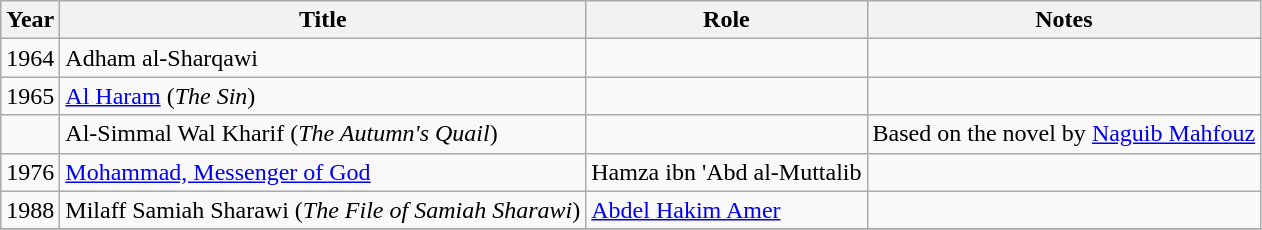<table class="wikitable sortable">
<tr>
<th>Year</th>
<th>Title</th>
<th>Role</th>
<th class="unsortable">Notes</th>
</tr>
<tr>
<td>1964</td>
<td>Adham al-Sharqawi</td>
<td></td>
<td></td>
</tr>
<tr>
<td>1965</td>
<td><a href='#'>Al Haram</a>    (<em>The Sin</em>)</td>
<td></td>
<td></td>
</tr>
<tr>
<td></td>
<td>Al-Simmal Wal Kharif    (<em>The Autumn's Quail</em>)</td>
<td></td>
<td>Based on the novel by <a href='#'>Naguib Mahfouz</a></td>
</tr>
<tr>
<td>1976</td>
<td><a href='#'>Mohammad, Messenger of God</a></td>
<td>Hamza ibn 'Abd al-Muttalib</td>
<td></td>
</tr>
<tr>
<td>1988</td>
<td>Milaff Samiah Sharawi (<em>The File of Samiah Sharawi</em>)</td>
<td><a href='#'>Abdel Hakim Amer</a></td>
<td></td>
</tr>
<tr>
</tr>
</table>
